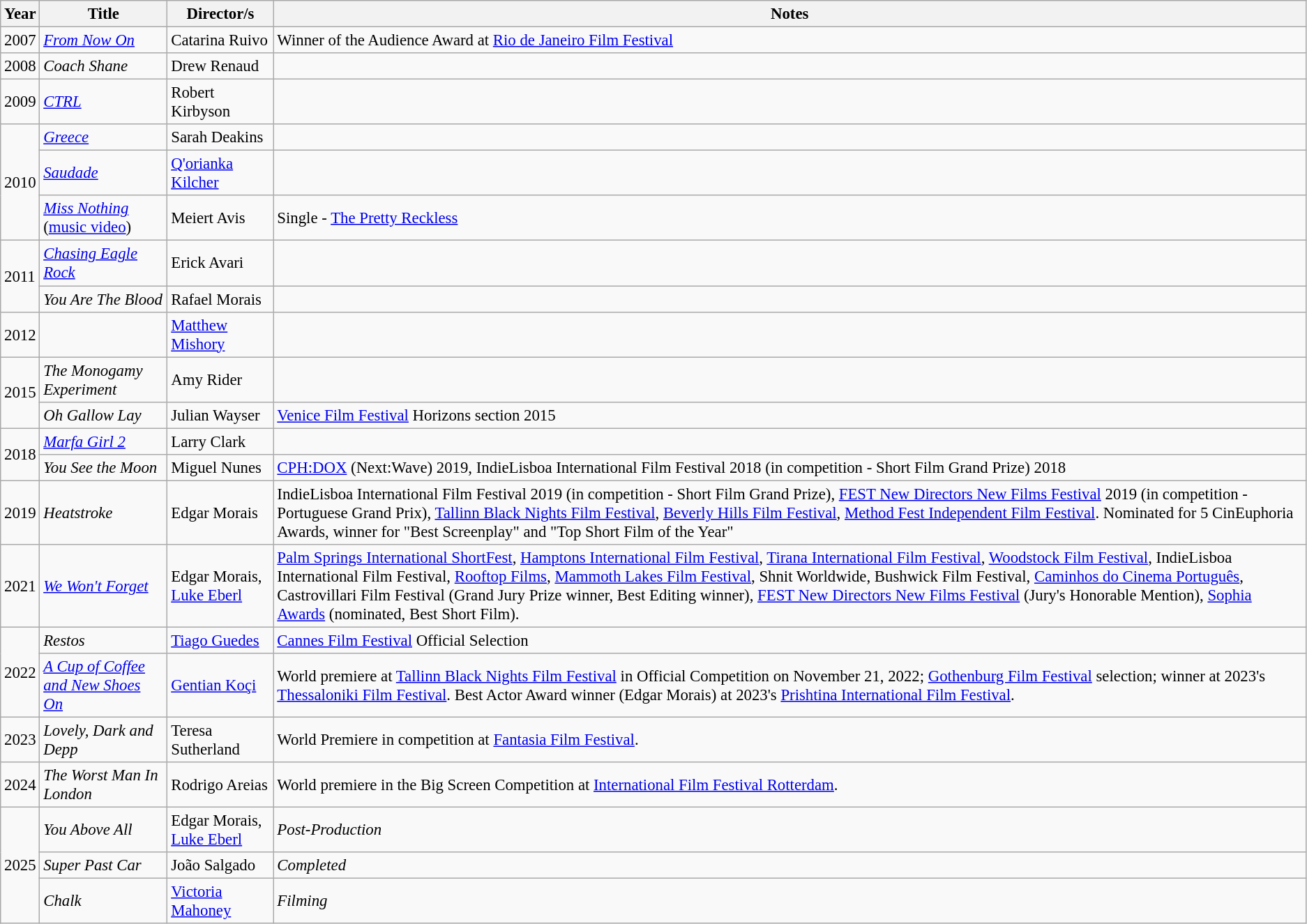<table class="wikitable" style="font-size: 95%;">
<tr>
<th>Year</th>
<th>Title</th>
<th>Director/s</th>
<th>Notes</th>
</tr>
<tr>
<td>2007</td>
<td><em><a href='#'>From Now On</a></em></td>
<td>Catarina Ruivo</td>
<td>Winner of the Audience Award at <a href='#'>Rio de Janeiro Film Festival</a></td>
</tr>
<tr>
<td rowspan =1>2008</td>
<td><em>Coach Shane</em></td>
<td>Drew Renaud</td>
<td></td>
</tr>
<tr>
<td rowspan =1>2009</td>
<td><em><a href='#'>CTRL</a></em></td>
<td>Robert Kirbyson</td>
<td></td>
</tr>
<tr>
<td rowspan =3>2010</td>
<td><em><a href='#'>Greece</a></em></td>
<td>Sarah Deakins</td>
<td></td>
</tr>
<tr>
<td><em><a href='#'>Saudade</a></em></td>
<td><a href='#'>Q'orianka Kilcher</a></td>
<td></td>
</tr>
<tr>
<td><em><a href='#'>Miss Nothing</a></em> (<a href='#'>music video</a>)</td>
<td>Meiert Avis</td>
<td>Single - <a href='#'>The Pretty Reckless</a></td>
</tr>
<tr>
<td rowspan =2>2011</td>
<td><em><a href='#'>Chasing Eagle Rock</a></em></td>
<td>Erick Avari</td>
<td></td>
</tr>
<tr>
<td><em>You Are The Blood</em></td>
<td>Rafael Morais</td>
<td></td>
</tr>
<tr>
<td rowspan =1>2012</td>
<td><em></em></td>
<td><a href='#'>Matthew Mishory</a></td>
<td></td>
</tr>
<tr>
<td rowspan =2>2015</td>
<td><em>The Monogamy Experiment</em></td>
<td>Amy Rider</td>
<td></td>
</tr>
<tr>
<td><em>Oh Gallow Lay</em></td>
<td>Julian Wayser</td>
<td><a href='#'>Venice Film Festival</a> Horizons section 2015</td>
</tr>
<tr>
<td rowspan =2>2018</td>
<td><em><a href='#'>Marfa Girl 2</a></em></td>
<td>Larry Clark</td>
<td></td>
</tr>
<tr>
<td><em>You See the Moon</em></td>
<td>Miguel Nunes</td>
<td><a href='#'>CPH:DOX</a> (Next:Wave) 2019,  IndieLisboa International Film Festival 2018 (in competition - Short Film Grand Prize) 2018</td>
</tr>
<tr>
<td rowspan =1>2019</td>
<td><em>Heatstroke</em></td>
<td>Edgar Morais</td>
<td>IndieLisboa International Film Festival 2019 (in competition - Short Film Grand Prize), <a href='#'>FEST New Directors New Films Festival</a> 2019 (in competition - Portuguese Grand Prix), <a href='#'>Tallinn Black Nights Film Festival</a>, <a href='#'>Beverly Hills Film Festival</a>, <a href='#'>Method Fest Independent Film Festival</a>. Nominated for 5 CinEuphoria Awards, winner for "Best Screenplay" and "Top Short Film of the Year"</td>
</tr>
<tr>
<td rowspan =1>2021</td>
<td><em><a href='#'>We Won't Forget</a></em></td>
<td>Edgar Morais, <a href='#'>Luke Eberl</a></td>
<td><a href='#'>Palm Springs International ShortFest</a>, <a href='#'>Hamptons International Film Festival</a>, <a href='#'>Tirana International Film Festival</a>, <a href='#'>Woodstock Film Festival</a>, IndieLisboa International Film Festival, <a href='#'>Rooftop Films</a>, <a href='#'>Mammoth Lakes Film Festival</a>, Shnit Worldwide, Bushwick Film Festival, <a href='#'>Caminhos do Cinema Português</a>, Castrovillari Film Festival (Grand Jury Prize winner, Best Editing winner), <a href='#'>FEST New Directors New Films Festival</a> (Jury's Honorable Mention), <a href='#'>Sophia Awards</a> (nominated, Best Short Film).</td>
</tr>
<tr>
<td rowspan =2>2022</td>
<td><em>Restos</em></td>
<td><a href='#'>Tiago Guedes</a></td>
<td><a href='#'>Cannes Film Festival</a> Official Selection</td>
</tr>
<tr>
<td><em><a href='#'>A Cup of Coffee and New Shoes On</a></em></td>
<td><a href='#'>Gentian Koçi</a></td>
<td>World premiere at <a href='#'>Tallinn Black Nights Film Festival</a> in Official Competition on November 21, 2022; <a href='#'>Gothenburg Film Festival</a> selection; <em></em> winner at 2023's <a href='#'>Thessaloniki Film Festival</a>. Best Actor Award winner (Edgar Morais) at 2023's <a href='#'>Prishtina International Film Festival</a>.</td>
</tr>
<tr>
<td rowspan =1>2023</td>
<td><em>Lovely, Dark and Depp</em></td>
<td>Teresa Sutherland</td>
<td>World Premiere in competition at <a href='#'>Fantasia Film Festival</a>.</td>
</tr>
<tr>
<td rowspan=1>2024</td>
<td><em>The Worst Man In London</em></td>
<td>Rodrigo Areias</td>
<td>World premiere in the Big Screen Competition at <a href='#'>International Film Festival Rotterdam</a>.</td>
</tr>
<tr>
<td rowspan =3>2025</td>
<td><em>You Above All</em></td>
<td>Edgar Morais, <a href='#'>Luke Eberl</a></td>
<td><em>Post-Production</em></td>
</tr>
<tr>
<td><em>Super Past Car</em></td>
<td>João Salgado</td>
<td><em>Completed</em></td>
</tr>
<tr>
<td><em>Chalk</em></td>
<td><a href='#'>Victoria Mahoney</a></td>
<td><em>Filming</em></td>
</tr>
</table>
